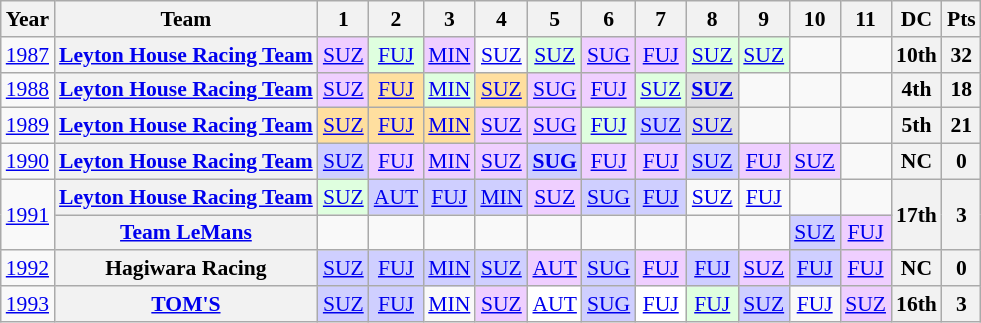<table class="wikitable" style="text-align:center; font-size:90%">
<tr>
<th>Year</th>
<th>Team</th>
<th>1</th>
<th>2</th>
<th>3</th>
<th>4</th>
<th>5</th>
<th>6</th>
<th>7</th>
<th>8</th>
<th>9</th>
<th>10</th>
<th>11</th>
<th>DC</th>
<th>Pts</th>
</tr>
<tr>
<td><a href='#'>1987</a></td>
<th><a href='#'>Leyton House Racing Team</a></th>
<td style="background:#EFCFFF;"><a href='#'>SUZ</a><br></td>
<td style="background:#DFFFDF;"><a href='#'>FUJ</a><br></td>
<td style="background:#EFCFFF;"><a href='#'>MIN</a><br></td>
<td><a href='#'>SUZ</a></td>
<td style="background:#DFFFDF;"><a href='#'>SUZ</a><br></td>
<td style="background:#EFCFFF;"><a href='#'>SUG</a><br></td>
<td style="background:#EFCFFF;"><a href='#'>FUJ</a><br></td>
<td style="background:#DFFFDF;"><a href='#'>SUZ</a><br></td>
<td style="background:#DFFFDF;"><a href='#'>SUZ</a><br></td>
<td></td>
<td></td>
<th>10th</th>
<th>32</th>
</tr>
<tr>
<td><a href='#'>1988</a></td>
<th><a href='#'>Leyton House Racing Team</a></th>
<td style="background:#EFCFFF;"><a href='#'>SUZ</a><br></td>
<td style="background:#FFDF9F;"><a href='#'>FUJ</a><br></td>
<td style="background:#DFFFDF;"><a href='#'>MIN</a><br></td>
<td style="background:#FFDF9F;"><a href='#'>SUZ</a><br></td>
<td style="background:#EFCFFF;"><a href='#'>SUG</a><br></td>
<td style="background:#EFCFFF;"><a href='#'>FUJ</a><br></td>
<td style="background:#DFFFDF;"><a href='#'>SUZ</a><br></td>
<td style="background:#DFDFDF;"><strong><a href='#'>SUZ</a></strong><br></td>
<td></td>
<td></td>
<td></td>
<th>4th</th>
<th>18</th>
</tr>
<tr>
<td><a href='#'>1989</a></td>
<th><a href='#'>Leyton House Racing Team</a></th>
<td style="background:#FFDF9F;"><a href='#'>SUZ</a><br></td>
<td style="background:#FFDF9F;"><a href='#'>FUJ</a><br></td>
<td style="background:#FFDF9F;"><a href='#'>MIN</a><br></td>
<td style="background:#EFCFFF;"><a href='#'>SUZ</a><br></td>
<td style="background:#EFCFFF;"><a href='#'>SUG</a><br></td>
<td style="background:#DFFFDF;"><a href='#'>FUJ</a><br></td>
<td style="background:#CFCFFF;"><a href='#'>SUZ</a><br></td>
<td style="background:#DFDFDF;"><a href='#'>SUZ</a><br></td>
<td></td>
<td></td>
<td></td>
<th>5th</th>
<th>21</th>
</tr>
<tr>
<td><a href='#'>1990</a></td>
<th><a href='#'>Leyton House Racing Team</a></th>
<td style="background:#CFCFFF;"><a href='#'>SUZ</a><br></td>
<td style="background:#EFCFFF;"><a href='#'>FUJ</a><br></td>
<td style="background:#EFCFFF;"><a href='#'>MIN</a><br></td>
<td style="background:#EFCFFF;"><a href='#'>SUZ</a><br></td>
<td style="background:#CFCFFF;"><strong><a href='#'>SUG</a></strong><br></td>
<td style="background:#EFCFFF;"><a href='#'>FUJ</a><br></td>
<td style="background:#EFCFFF;"><a href='#'>FUJ</a><br></td>
<td style="background:#CFCFFF;"><a href='#'>SUZ</a><br></td>
<td style="background:#EFCFFF;"><a href='#'>FUJ</a><br></td>
<td style="background:#EFCFFF;"><a href='#'>SUZ</a><br></td>
<td></td>
<th>NC</th>
<th>0</th>
</tr>
<tr>
<td rowspan=2><a href='#'>1991</a></td>
<th><a href='#'>Leyton House Racing Team</a></th>
<td style="background:#DFFFDF;"><a href='#'>SUZ</a><br></td>
<td style="background:#CFCFFF;"><a href='#'>AUT</a><br></td>
<td style="background:#CFCFFF;"><a href='#'>FUJ</a><br></td>
<td style="background:#CFCFFF;"><a href='#'>MIN</a><br></td>
<td style="background:#EFCFFF;"><a href='#'>SUZ</a><br></td>
<td style="background:#CFCFFF;"><a href='#'>SUG</a><br></td>
<td style="background:#CFCFFF;"><a href='#'>FUJ</a><br></td>
<td><a href='#'>SUZ</a></td>
<td><a href='#'>FUJ</a></td>
<td></td>
<td></td>
<th rowspan=2>17th</th>
<th rowspan=2>3</th>
</tr>
<tr>
<th><a href='#'>Team LeMans</a></th>
<td></td>
<td></td>
<td></td>
<td></td>
<td></td>
<td></td>
<td></td>
<td></td>
<td></td>
<td style="background:#CFCFFF;"><a href='#'>SUZ</a><br></td>
<td style="background:#EFCFFF;"><a href='#'>FUJ</a><br></td>
</tr>
<tr>
<td><a href='#'>1992</a></td>
<th>Hagiwara Racing</th>
<td style="background:#CFCFFF;"><a href='#'>SUZ</a><br></td>
<td style="background:#CFCFFF;"><a href='#'>FUJ</a><br></td>
<td style="background:#CFCFFF;"><a href='#'>MIN</a><br></td>
<td style="background:#CFCFFF;"><a href='#'>SUZ</a><br></td>
<td style="background:#EFCFFF;"><a href='#'>AUT</a><br></td>
<td style="background:#CFCFFF;"><a href='#'>SUG</a><br></td>
<td style="background:#EFCFFF;"><a href='#'>FUJ</a><br></td>
<td style="background:#CFCFFF;"><a href='#'>FUJ</a><br></td>
<td style="background:#EFCFFF;"><a href='#'>SUZ</a><br></td>
<td style="background:#CFCFFF;"><a href='#'>FUJ</a><br></td>
<td style="background:#EFCFFF;"><a href='#'>FUJ</a><br></td>
<th>NC</th>
<th>0</th>
</tr>
<tr>
<td><a href='#'>1993</a></td>
<th><a href='#'>TOM'S</a></th>
<td style="background:#CFCFFF;"><a href='#'>SUZ</a><br></td>
<td style="background:#CFCFFF;"><a href='#'>FUJ</a><br></td>
<td><a href='#'>MIN</a></td>
<td style="background:#EFCFFF;"><a href='#'>SUZ</a><br></td>
<td style="background:#FFFFFF;"><a href='#'>AUT</a><br></td>
<td style="background:#CFCFFF;"><a href='#'>SUG</a><br></td>
<td style="background:#FFFFFF;"><a href='#'>FUJ</a><br></td>
<td style="background:#DFFFDF;"><a href='#'>FUJ</a><br></td>
<td style="background:#CFCFFF;"><a href='#'>SUZ</a><br></td>
<td><a href='#'>FUJ</a></td>
<td style="background:#EFCFFF;"><a href='#'>SUZ</a><br></td>
<th>16th</th>
<th>3</th>
</tr>
</table>
